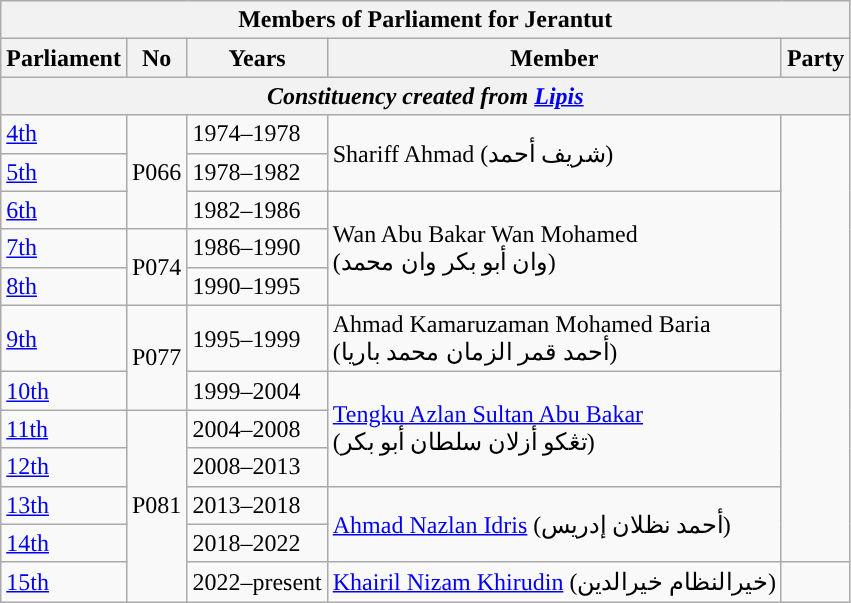<table class=wikitable>
<tr>
<th colspan="5">Members of Parliament for Jerantut</th>
</tr>
<tr>
<th>Parliament</th>
<th>No</th>
<th>Years</th>
<th>Member</th>
<th>Party</th>
</tr>
<tr>
<th colspan="5" align="center"><em>Constituency created from <a href='#'>Lipis</a></em></th>
</tr>
<tr>
<td><a href='#'>4th</a></td>
<td rowspan="3">P066</td>
<td>1974–1978</td>
<td rowspan=2>Shariff Ahmad (شريف أحمد)</td>
<td rowspan="11"></td>
</tr>
<tr>
<td><a href='#'>5th</a></td>
<td>1978–1982</td>
</tr>
<tr>
<td><a href='#'>6th</a></td>
<td>1982–1986</td>
<td rowspan=3>Wan Abu Bakar Wan Mohamed<br>(وان أبو بكر وان محمد)</td>
</tr>
<tr>
<td><a href='#'>7th</a></td>
<td rowspan="2">P074</td>
<td>1986–1990</td>
</tr>
<tr>
<td><a href='#'>8th</a></td>
<td>1990–1995</td>
</tr>
<tr>
<td><a href='#'>9th</a></td>
<td rowspan="2">P077</td>
<td>1995–1999</td>
<td>Ahmad Kamaruzaman Mohamed Baria<br>(أحمد قمر الزمان محمد باريا)</td>
</tr>
<tr>
<td><a href='#'>10th</a></td>
<td>1999–2004</td>
<td rowspan=3><a href='#'>Tengku Azlan Sultan Abu Bakar</a><br>(تڠكو أزلان سلطان أبو بكر)</td>
</tr>
<tr>
<td><a href='#'>11th</a></td>
<td rowspan="5">P081</td>
<td>2004–2008</td>
</tr>
<tr>
<td><a href='#'>12th</a></td>
<td>2008–2013</td>
</tr>
<tr>
<td><a href='#'>13th</a></td>
<td>2013–2018</td>
<td rowspan=2><a href='#'>Ahmad Nazlan Idris</a> (أحمد نظلان إدريس)</td>
</tr>
<tr>
<td><a href='#'>14th</a></td>
<td>2018–2022</td>
</tr>
<tr>
<td><a href='#'>15th</a></td>
<td>2022–present</td>
<td><a href='#'>Khairil Nizam Khirudin</a> (خيرالنظام خيرالدين)</td>
<td></td>
</tr>
</table>
